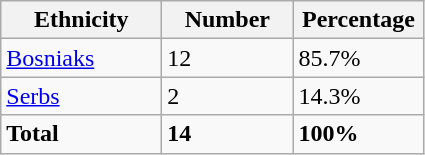<table class="wikitable">
<tr>
<th width="100px">Ethnicity</th>
<th width="80px">Number</th>
<th width="80px">Percentage</th>
</tr>
<tr>
<td><a href='#'>Bosniaks</a></td>
<td>12</td>
<td>85.7%</td>
</tr>
<tr>
<td><a href='#'>Serbs</a></td>
<td>2</td>
<td>14.3%</td>
</tr>
<tr>
<td><strong>Total</strong></td>
<td><strong>14</strong></td>
<td><strong>100%</strong></td>
</tr>
</table>
